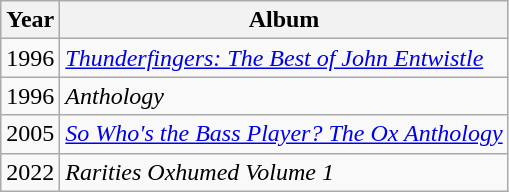<table class="wikitable">
<tr>
<th>Year</th>
<th>Album</th>
</tr>
<tr>
<td>1996</td>
<td><em><a href='#'>Thunderfingers: The Best of John Entwistle</a></em></td>
</tr>
<tr>
<td>1996</td>
<td><em>Anthology</em></td>
</tr>
<tr>
<td>2005</td>
<td><em><a href='#'>So Who's the Bass Player? The Ox Anthology</a></em></td>
</tr>
<tr>
<td>2022</td>
<td><em>Rarities Oxhumed Volume 1</em></td>
</tr>
</table>
